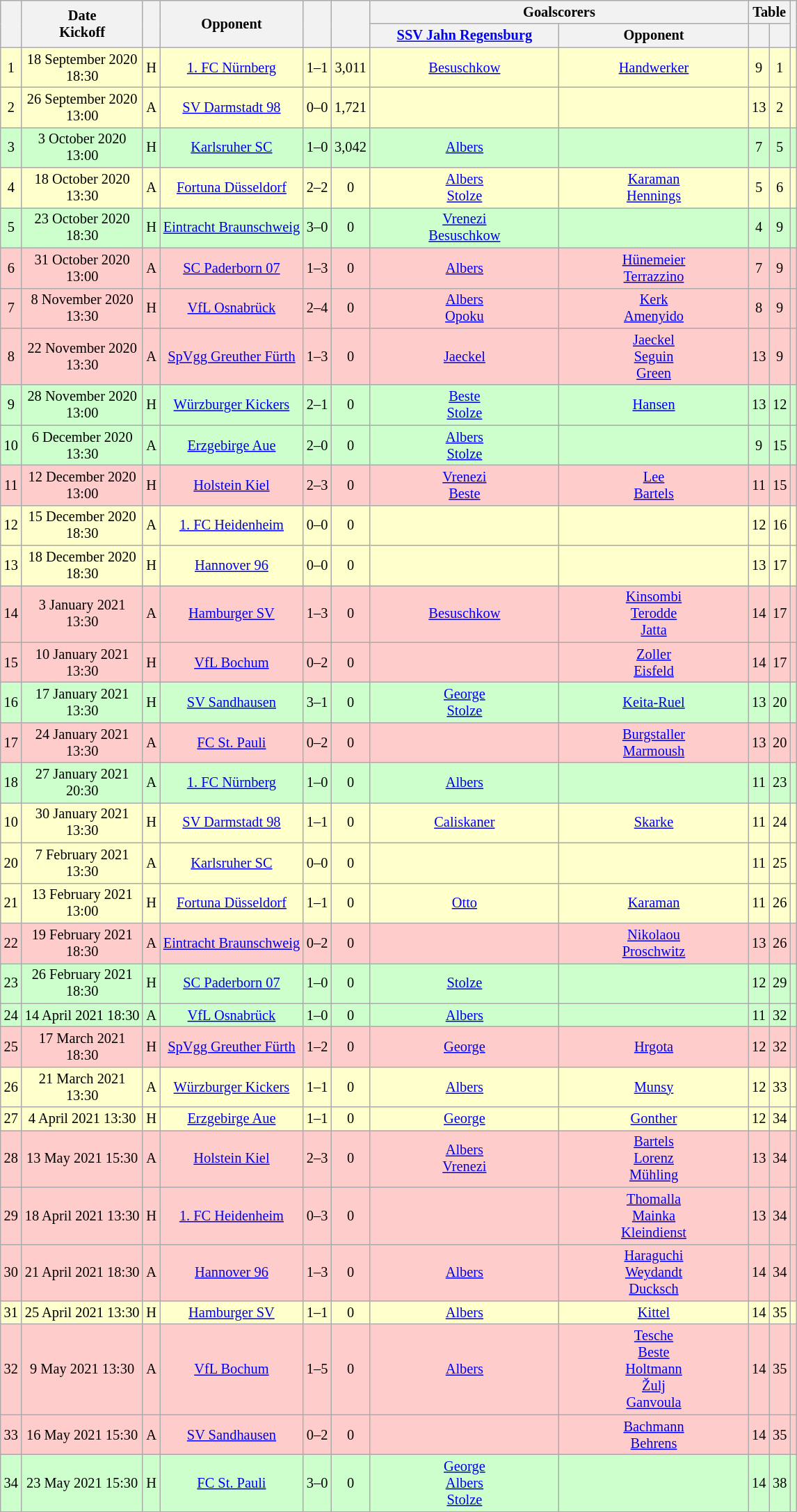<table class="wikitable" Style="text-align: center;font-size:85%">
<tr>
<th rowspan="2"></th>
<th rowspan="2" style="width:110px">Date<br>Kickoff</th>
<th rowspan="2"></th>
<th rowspan="2">Opponent</th>
<th rowspan="2"><br></th>
<th rowspan="2"></th>
<th colspan="2">Goalscorers</th>
<th colspan="2">Table</th>
<th rowspan="2"></th>
</tr>
<tr>
<th style="width:175px"><a href='#'>SSV Jahn Regensburg</a></th>
<th style="width:175px">Opponent</th>
<th></th>
<th></th>
</tr>
<tr bgcolor=#FFFFCC>
<td>1</td>
<td>18 September 2020 18:30</td>
<td>H</td>
<td><a href='#'>1. FC Nürnberg</a></td>
<td>1–1</td>
<td>3,011</td>
<td><a href='#'>Besuschkow</a> </td>
<td><a href='#'>Handwerker</a> </td>
<td>9</td>
<td>1</td>
<td></td>
</tr>
<tr bgcolor=#FFFFCC>
<td>2</td>
<td>26 September 2020 13:00</td>
<td>A</td>
<td><a href='#'>SV Darmstadt 98</a></td>
<td>0–0</td>
<td>1,721</td>
<td></td>
<td></td>
<td>13</td>
<td>2</td>
<td></td>
</tr>
<tr bgcolor=#CCFFCC>
<td>3</td>
<td>3 October 2020 13:00</td>
<td>H</td>
<td><a href='#'>Karlsruher SC</a></td>
<td>1–0</td>
<td>3,042</td>
<td><a href='#'>Albers</a> </td>
<td></td>
<td>7</td>
<td>5</td>
<td></td>
</tr>
<tr bgcolor=#FFFFCC>
<td>4</td>
<td>18 October 2020 13:30</td>
<td>A</td>
<td><a href='#'>Fortuna Düsseldorf</a></td>
<td>2–2</td>
<td>0</td>
<td><a href='#'>Albers</a> <br><a href='#'>Stolze</a> </td>
<td><a href='#'>Karaman</a> <br><a href='#'>Hennings</a> </td>
<td>5</td>
<td>6</td>
<td></td>
</tr>
<tr bgcolor=#CCFFCC>
<td>5</td>
<td>23 October 2020 18:30</td>
<td>H</td>
<td><a href='#'>Eintracht Braunschweig</a></td>
<td>3–0</td>
<td>0</td>
<td><a href='#'>Vrenezi</a> <br> <a href='#'>Besuschkow</a> </td>
<td></td>
<td>4</td>
<td>9</td>
<td></td>
</tr>
<tr bgcolor=#FFCCCC>
<td>6</td>
<td>31 October 2020 13:00</td>
<td>A</td>
<td><a href='#'>SC Paderborn 07</a></td>
<td>1–3</td>
<td>0</td>
<td><a href='#'>Albers</a> </td>
<td><a href='#'>Hünemeier</a> <br> <a href='#'>Terrazzino</a> </td>
<td>7</td>
<td>9</td>
<td></td>
</tr>
<tr bgcolor=#FFCCCC>
<td>7</td>
<td>8 November 2020 13:30</td>
<td>H</td>
<td><a href='#'>VfL Osnabrück</a></td>
<td>2–4</td>
<td>0</td>
<td><a href='#'>Albers</a> <br> <a href='#'>Opoku</a> </td>
<td><a href='#'>Kerk</a> <br> <a href='#'>Amenyido</a> </td>
<td>8</td>
<td>9</td>
<td></td>
</tr>
<tr bgcolor=#FFCCCC>
<td>8</td>
<td>22 November 2020 13:30</td>
<td>A</td>
<td><a href='#'>SpVgg Greuther Fürth</a></td>
<td>1–3</td>
<td>0</td>
<td><a href='#'>Jaeckel</a> </td>
<td><a href='#'>Jaeckel</a> <br> <a href='#'>Seguin</a> <br> <a href='#'>Green</a> </td>
<td>13</td>
<td>9</td>
<td></td>
</tr>
<tr bgcolor=#CCFFCC>
<td>9</td>
<td>28 November 2020 13:00</td>
<td>H</td>
<td><a href='#'>Würzburger Kickers</a></td>
<td>2–1</td>
<td>0</td>
<td><a href='#'>Beste</a> <br><a href='#'>Stolze</a> </td>
<td><a href='#'>Hansen</a> </td>
<td>13</td>
<td>12</td>
<td></td>
</tr>
<tr bgcolor=#CCFFCC>
<td>10</td>
<td>6 December 2020 13:30</td>
<td>A</td>
<td><a href='#'>Erzgebirge Aue</a></td>
<td>2–0</td>
<td>0</td>
<td><a href='#'>Albers</a> <br> <a href='#'>Stolze</a> </td>
<td></td>
<td>9</td>
<td>15</td>
<td></td>
</tr>
<tr bgcolor=#FFCCCC>
<td>11</td>
<td>12 December 2020 13:00</td>
<td>H</td>
<td><a href='#'>Holstein Kiel</a></td>
<td>2–3</td>
<td>0</td>
<td><a href='#'>Vrenezi</a> <br> <a href='#'>Beste</a> </td>
<td><a href='#'>Lee</a> <br> <a href='#'>Bartels</a> </td>
<td>11</td>
<td>15</td>
<td></td>
</tr>
<tr bgcolor=#FFFFCC>
<td>12</td>
<td>15 December 2020 18:30</td>
<td>A</td>
<td><a href='#'>1. FC Heidenheim</a></td>
<td>0–0</td>
<td>0</td>
<td></td>
<td></td>
<td>12</td>
<td>16</td>
<td></td>
</tr>
<tr bgcolor=#FFFFCC>
<td>13</td>
<td>18 December 2020 18:30</td>
<td>H</td>
<td><a href='#'>Hannover 96</a></td>
<td>0–0</td>
<td>0</td>
<td></td>
<td></td>
<td>13</td>
<td>17</td>
<td></td>
</tr>
<tr bgcolor=#FFCCCC>
<td>14</td>
<td>3 January 2021 13:30</td>
<td>A</td>
<td><a href='#'>Hamburger SV</a></td>
<td>1–3</td>
<td>0</td>
<td><a href='#'>Besuschkow</a> </td>
<td><a href='#'>Kinsombi</a> <br> <a href='#'>Terodde</a> <br> <a href='#'>Jatta</a> </td>
<td>14</td>
<td>17</td>
<td></td>
</tr>
<tr bgcolor=#FFCCCC>
<td>15</td>
<td>10 January 2021 13:30</td>
<td>H</td>
<td><a href='#'>VfL Bochum</a></td>
<td>0–2</td>
<td>0</td>
<td></td>
<td><a href='#'>Zoller</a> <br> <a href='#'>Eisfeld</a> </td>
<td>14</td>
<td>17</td>
<td></td>
</tr>
<tr bgcolor=#CCFFCC>
<td>16</td>
<td>17 January 2021 13:30</td>
<td>H</td>
<td><a href='#'>SV Sandhausen</a></td>
<td>3–1</td>
<td>0</td>
<td><a href='#'>George</a> <br> <a href='#'>Stolze</a> </td>
<td><a href='#'>Keita-Ruel</a> </td>
<td>13</td>
<td>20</td>
<td></td>
</tr>
<tr bgcolor=#FFCCCC>
<td>17</td>
<td>24 January 2021 13:30</td>
<td>A</td>
<td><a href='#'>FC St. Pauli</a></td>
<td>0–2</td>
<td>0</td>
<td></td>
<td><a href='#'>Burgstaller</a> <br> <a href='#'>Marmoush</a> </td>
<td>13</td>
<td>20</td>
<td></td>
</tr>
<tr bgcolor=#CCFFCC>
<td>18</td>
<td>27 January 2021 20:30</td>
<td>A</td>
<td><a href='#'>1. FC Nürnberg</a></td>
<td>1–0</td>
<td>0</td>
<td><a href='#'>Albers</a> </td>
<td></td>
<td>11</td>
<td>23</td>
<td></td>
</tr>
<tr bgcolor=#FFFFCC>
<td>10</td>
<td>30 January 2021 13:30</td>
<td>H</td>
<td><a href='#'>SV Darmstadt 98</a></td>
<td>1–1</td>
<td>0</td>
<td><a href='#'>Caliskaner</a> </td>
<td><a href='#'>Skarke</a> </td>
<td>11</td>
<td>24</td>
<td></td>
</tr>
<tr bgcolor=#FFFFCC>
<td>20</td>
<td>7 February 2021 13:30</td>
<td>A</td>
<td><a href='#'>Karlsruher SC</a></td>
<td>0–0</td>
<td>0</td>
<td></td>
<td></td>
<td>11</td>
<td>25</td>
<td></td>
</tr>
<tr bgcolor=#FFFFCC>
<td>21</td>
<td>13 February 2021 13:00</td>
<td>H</td>
<td><a href='#'>Fortuna Düsseldorf</a></td>
<td>1–1</td>
<td>0</td>
<td><a href='#'>Otto</a> </td>
<td><a href='#'>Karaman</a> </td>
<td>11</td>
<td>26</td>
<td></td>
</tr>
<tr bgcolor=#FFCCCC>
<td>22</td>
<td>19 February 2021 18:30</td>
<td>A</td>
<td><a href='#'>Eintracht Braunschweig</a></td>
<td>0–2</td>
<td>0</td>
<td></td>
<td><a href='#'>Nikolaou</a> <br> <a href='#'>Proschwitz</a> </td>
<td>13</td>
<td>26</td>
<td></td>
</tr>
<tr bgcolor=#CCFFCC>
<td>23</td>
<td>26 February 2021 18:30</td>
<td>H</td>
<td><a href='#'>SC Paderborn 07</a></td>
<td>1–0</td>
<td>0</td>
<td><a href='#'>Stolze</a> </td>
<td></td>
<td>12</td>
<td>29</td>
<td></td>
</tr>
<tr bgcolor=#CCFFCC>
<td>24</td>
<td>14 April 2021 18:30</td>
<td>A</td>
<td><a href='#'>VfL Osnabrück</a></td>
<td>1–0</td>
<td>0</td>
<td><a href='#'>Albers</a> </td>
<td></td>
<td>11</td>
<td>32</td>
<td></td>
</tr>
<tr bgcolor=#FFCCCC>
<td>25</td>
<td>17 March 2021 18:30</td>
<td>H</td>
<td><a href='#'>SpVgg Greuther Fürth</a></td>
<td>1–2</td>
<td>0</td>
<td><a href='#'>George</a> </td>
<td><a href='#'>Hrgota</a> </td>
<td>12</td>
<td>32</td>
<td></td>
</tr>
<tr bgcolor=#FFFFCC>
<td>26</td>
<td>21 March 2021 13:30</td>
<td>A</td>
<td><a href='#'>Würzburger Kickers</a></td>
<td>1–1</td>
<td>0</td>
<td><a href='#'>Albers</a> </td>
<td><a href='#'>Munsy</a> </td>
<td>12</td>
<td>33</td>
<td></td>
</tr>
<tr bgcolor=#FFFFCC>
<td>27</td>
<td>4 April 2021 13:30</td>
<td>H</td>
<td><a href='#'>Erzgebirge Aue</a></td>
<td>1–1</td>
<td>0</td>
<td><a href='#'>George</a> </td>
<td><a href='#'>Gonther</a> </td>
<td>12</td>
<td>34</td>
<td></td>
</tr>
<tr bgcolor=#FFCCCC>
<td>28</td>
<td>13 May 2021 15:30</td>
<td>A</td>
<td><a href='#'>Holstein Kiel</a></td>
<td>2–3</td>
<td>0</td>
<td><a href='#'>Albers</a> <br> <a href='#'>Vrenezi</a> </td>
<td><a href='#'>Bartels</a> <br> <a href='#'>Lorenz</a> <br> <a href='#'>Mühling</a> </td>
<td>13</td>
<td>34</td>
<td></td>
</tr>
<tr bgcolor=#FFCCCC>
<td>29</td>
<td>18 April 2021 13:30</td>
<td>H</td>
<td><a href='#'>1. FC Heidenheim</a></td>
<td>0–3</td>
<td>0</td>
<td></td>
<td><a href='#'>Thomalla</a> <br><a href='#'>Mainka</a> <br><a href='#'>Kleindienst</a> </td>
<td>13</td>
<td>34</td>
<td></td>
</tr>
<tr bgcolor=#FFCCCC>
<td>30</td>
<td>21 April 2021 18:30</td>
<td>A</td>
<td><a href='#'>Hannover 96</a></td>
<td>1–3</td>
<td>0</td>
<td><a href='#'>Albers</a> </td>
<td><a href='#'>Haraguchi</a> <br> <a href='#'>Weydandt</a> <br> <a href='#'>Ducksch</a> </td>
<td>14</td>
<td>34</td>
<td></td>
</tr>
<tr bgcolor=#FFFFCC>
<td>31</td>
<td>25 April 2021 13:30</td>
<td>H</td>
<td><a href='#'>Hamburger SV</a></td>
<td>1–1</td>
<td>0</td>
<td><a href='#'>Albers</a> </td>
<td><a href='#'>Kittel</a> </td>
<td>14</td>
<td>35</td>
<td></td>
</tr>
<tr bgcolor=#FFCCCC>
<td>32</td>
<td>9 May 2021 13:30</td>
<td>A</td>
<td><a href='#'>VfL Bochum</a></td>
<td>1–5</td>
<td>0</td>
<td><a href='#'>Albers</a> </td>
<td><a href='#'>Tesche</a> <br> <a href='#'>Beste</a> <br> <a href='#'>Holtmann</a> <br> <a href='#'>Žulj</a> <br> <a href='#'>Ganvoula</a> </td>
<td>14</td>
<td>35</td>
<td></td>
</tr>
<tr bgcolor=#FFCCCC>
<td>33</td>
<td>16 May 2021 15:30</td>
<td>A</td>
<td><a href='#'>SV Sandhausen</a></td>
<td>0–2</td>
<td>0</td>
<td></td>
<td><a href='#'>Bachmann</a> <br> <a href='#'>Behrens</a> <br></td>
<td>14</td>
<td>35</td>
<td></td>
</tr>
<tr bgcolor=#CCFFCC>
<td>34</td>
<td>23 May 2021 15:30</td>
<td>H</td>
<td><a href='#'>FC St. Pauli</a></td>
<td>3–0</td>
<td>0</td>
<td><a href='#'>George</a> <br> <a href='#'>Albers</a> <br> <a href='#'>Stolze</a> </td>
<td></td>
<td>14</td>
<td>38</td>
<td></td>
</tr>
</table>
